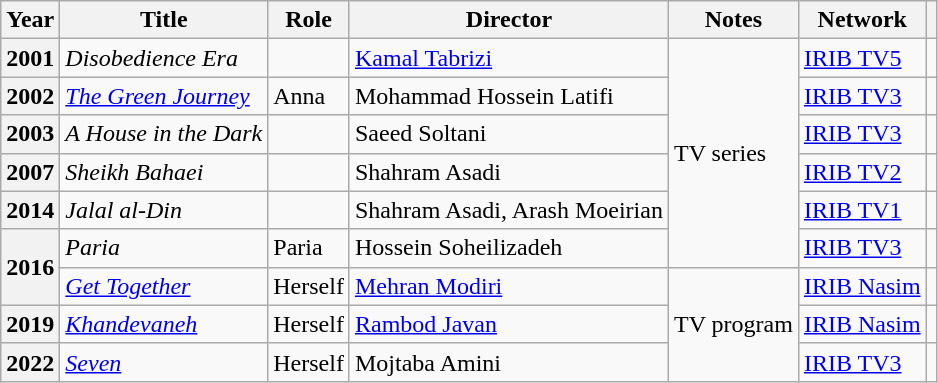<table class="wikitable plainrowheaders sortable"  style=font-size:100%>
<tr>
<th scope="col">Year</th>
<th scope="col">Title</th>
<th scope="col">Role</th>
<th scope="col">Director</th>
<th scope="col">Notes</th>
<th scope="col">Network</th>
<th scope="col" class="unsortable"></th>
</tr>
<tr>
<th scope=row>2001</th>
<td><em>Disobedience Era</em></td>
<td></td>
<td><a href='#'>Kamal Tabrizi</a></td>
<td rowspan="6">TV series</td>
<td><a href='#'>IRIB TV5</a></td>
<td></td>
</tr>
<tr>
<th scope=row>2002</th>
<td><em><a href='#'>The Green Journey</a></em></td>
<td>Anna</td>
<td>Mohammad Hossein Latifi</td>
<td><a href='#'>IRIB TV3</a></td>
<td></td>
</tr>
<tr>
<th scope=row>2003</th>
<td><em>A House in the Dark</em></td>
<td></td>
<td>Saeed Soltani</td>
<td><a href='#'>IRIB TV3</a></td>
<td></td>
</tr>
<tr>
<th scope=row>2007</th>
<td><em>Sheikh Bahaei</em></td>
<td></td>
<td>Shahram Asadi</td>
<td><a href='#'>IRIB TV2</a></td>
<td></td>
</tr>
<tr>
<th scope=row>2014</th>
<td><em>Jalal al-Din</em></td>
<td></td>
<td>Shahram Asadi, Arash Moeirian</td>
<td><a href='#'>IRIB TV1</a></td>
<td></td>
</tr>
<tr>
<th scope=row rowspan="2">2016</th>
<td><em>Paria</em></td>
<td>Paria</td>
<td>Hossein Soheilizadeh</td>
<td><a href='#'>IRIB TV3</a></td>
<td></td>
</tr>
<tr>
<td><em><a href='#'>Get Together</a></em></td>
<td>Herself</td>
<td><a href='#'>Mehran Modiri</a></td>
<td rowspan="3">TV program</td>
<td><a href='#'>IRIB Nasim</a></td>
<td></td>
</tr>
<tr>
<th scope=row>2019</th>
<td><em><a href='#'>Khandevaneh</a></em></td>
<td>Herself</td>
<td><a href='#'>Rambod Javan</a></td>
<td><a href='#'>IRIB Nasim</a></td>
<td></td>
</tr>
<tr>
<th scope=row>2022</th>
<td><em><a href='#'>Seven</a></em></td>
<td>Herself</td>
<td>Mojtaba Amini</td>
<td><a href='#'>IRIB TV3</a></td>
<td></td>
</tr>
</table>
